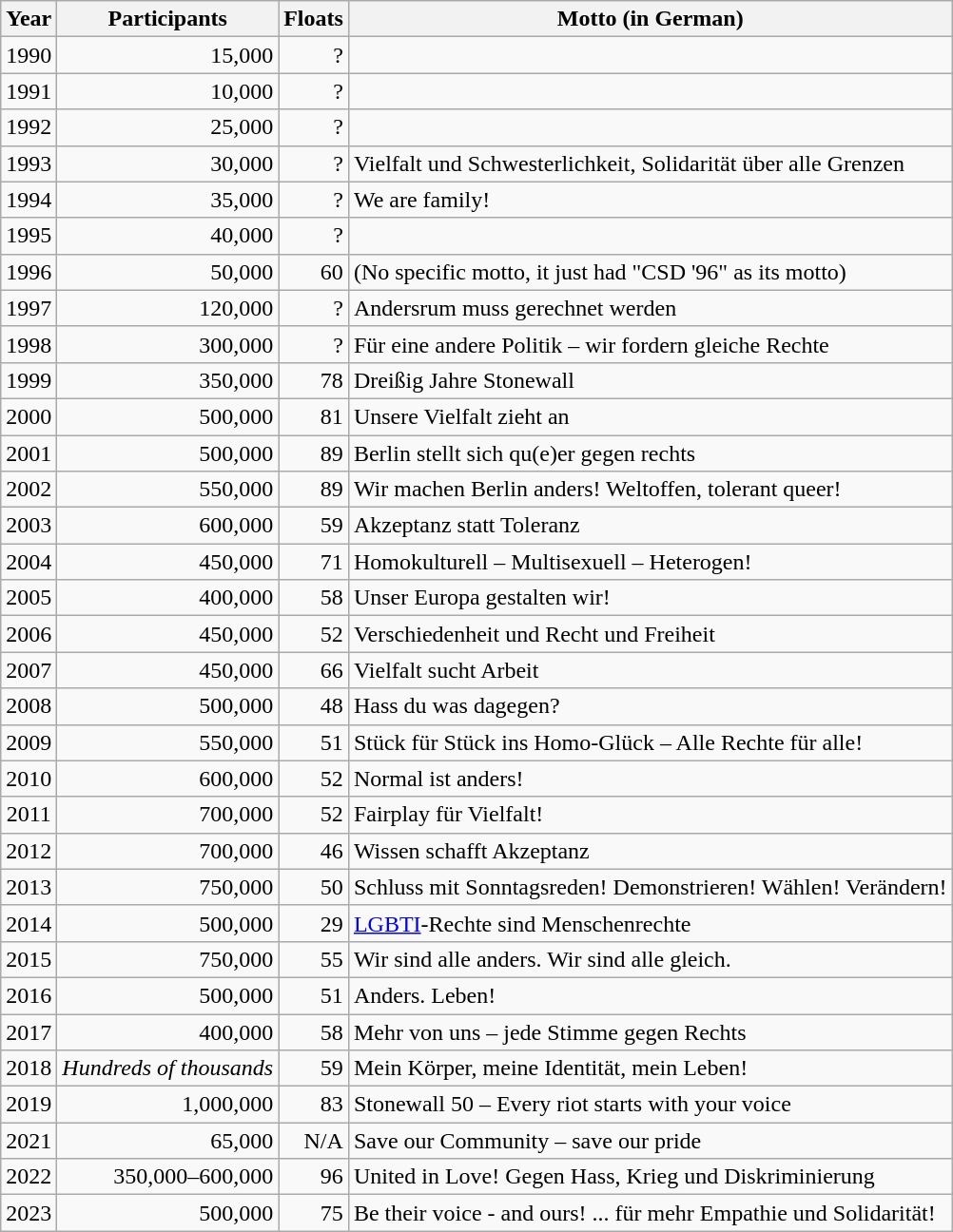<table class="wikitable sortable mw-datatable">
<tr>
<th>Year</th>
<th>Participants</th>
<th>Floats</th>
<th class="unsortable">Motto (in German)</th>
</tr>
<tr>
<td style="text-align:center">1990</td>
<td style="text-align:right">15,000</td>
<td style="text-align:right">?</td>
<td></td>
</tr>
<tr>
<td style="text-align:center">1991</td>
<td style="text-align:right">10,000</td>
<td style="text-align:right">?</td>
<td></td>
</tr>
<tr>
<td style="text-align:center">1992</td>
<td style="text-align:right">25,000</td>
<td style="text-align:right">?</td>
<td></td>
</tr>
<tr>
<td style="text-align:center">1993</td>
<td style="text-align:right">30,000</td>
<td style="text-align:right">?</td>
<td>Vielfalt und Schwesterlichkeit, Solidarität über alle Grenzen</td>
</tr>
<tr>
<td style="text-align:center">1994</td>
<td style="text-align:right">35,000</td>
<td style="text-align:right">?</td>
<td>We are family!</td>
</tr>
<tr>
<td style="text-align:center">1995</td>
<td style="text-align:right">40,000</td>
<td style="text-align:right">?</td>
<td></td>
</tr>
<tr>
<td style="text-align:center">1996</td>
<td style="text-align:right">50,000</td>
<td style="text-align:right">60</td>
<td>(No specific motto, it just had "CSD '96" as its motto)</td>
</tr>
<tr>
<td style="text-align:center">1997</td>
<td style="text-align:right">120,000</td>
<td style="text-align:right">?</td>
<td>Andersrum muss gerechnet werden</td>
</tr>
<tr>
<td style="text-align:center">1998</td>
<td style="text-align:right">300,000</td>
<td style="text-align:right">?</td>
<td>Für eine andere Politik – wir fordern gleiche Rechte</td>
</tr>
<tr>
<td style="text-align:center">1999</td>
<td style="text-align:right">350,000</td>
<td style="text-align:right">78</td>
<td>Dreißig Jahre Stonewall</td>
</tr>
<tr>
<td style="text-align:center">2000</td>
<td style="text-align:right">500,000</td>
<td style="text-align:right">81</td>
<td>Unsere Vielfalt zieht an</td>
</tr>
<tr>
<td style="text-align:center">2001</td>
<td style="text-align:right">500,000</td>
<td style="text-align:right">89</td>
<td>Berlin stellt sich qu(e)er gegen rechts</td>
</tr>
<tr>
<td style="text-align:center">2002</td>
<td style="text-align:right">550,000</td>
<td style="text-align:right">89</td>
<td>Wir machen Berlin anders! Weltoffen, tolerant queer!</td>
</tr>
<tr>
<td style="text-align:center">2003</td>
<td style="text-align:right">600,000</td>
<td style="text-align:right">59</td>
<td>Akzeptanz statt Toleranz</td>
</tr>
<tr>
<td style="text-align:center">2004</td>
<td style="text-align:right">450,000</td>
<td style="text-align:right">71</td>
<td>Homokulturell – Multisexuell – Heterogen!</td>
</tr>
<tr>
<td style="text-align:center">2005</td>
<td style="text-align:right">400,000</td>
<td style="text-align:right">58</td>
<td>Unser Europa gestalten wir!</td>
</tr>
<tr>
<td style="text-align:center">2006</td>
<td style="text-align:right">450,000</td>
<td style="text-align:right">52</td>
<td>Verschiedenheit und Recht und Freiheit</td>
</tr>
<tr>
<td style="text-align:center">2007</td>
<td style="text-align:right">450,000</td>
<td style="text-align:right">66</td>
<td>Vielfalt sucht Arbeit</td>
</tr>
<tr>
<td style="text-align:center">2008</td>
<td style="text-align:right">500,000</td>
<td style="text-align:right">48</td>
<td>Hass du was dagegen?</td>
</tr>
<tr>
<td style="text-align:center">2009</td>
<td style="text-align:right">550,000</td>
<td style="text-align:right">51</td>
<td>Stück für Stück ins Homo-Glück – Alle Rechte für alle!</td>
</tr>
<tr>
<td style="text-align:center">2010</td>
<td style="text-align:right">600,000</td>
<td style="text-align:right">52</td>
<td>Normal ist anders!</td>
</tr>
<tr>
<td style="text-align:center">2011</td>
<td style="text-align:right">700,000</td>
<td style="text-align:right">52</td>
<td>Fairplay für Vielfalt!</td>
</tr>
<tr>
<td style="text-align:center">2012</td>
<td style="text-align:right">700,000</td>
<td style="text-align:right">46</td>
<td>Wissen schafft Akzeptanz</td>
</tr>
<tr>
<td style="text-align:center">2013</td>
<td style="text-align:right">750,000</td>
<td style="text-align:right">50</td>
<td>Schluss mit Sonntagsreden! Demonstrieren! Wählen! Verändern!</td>
</tr>
<tr>
<td style="text-align:center">2014</td>
<td style="text-align:right">500,000</td>
<td style="text-align:right">29</td>
<td><a href='#'>LGBTI</a>-Rechte sind Menschenrechte</td>
</tr>
<tr>
<td style="text-align:center">2015</td>
<td style="text-align:right">750,000</td>
<td style="text-align:right">55</td>
<td>Wir sind alle anders. Wir sind alle gleich.</td>
</tr>
<tr>
<td style="text-align:center">2016</td>
<td style="text-align:right">500,000</td>
<td style="text-align:right">51</td>
<td>Anders. Leben!</td>
</tr>
<tr>
<td style="text-align:center">2017</td>
<td style="text-align:right">400,000</td>
<td style="text-align:right">58</td>
<td>Mehr von uns – jede Stimme gegen Rechts</td>
</tr>
<tr>
<td style="text-align:center">2018</td>
<td style="text-align:right"><em>Hundreds of thousands</em></td>
<td style="text-align:right">59</td>
<td>Mein Körper, meine Identität, mein Leben!</td>
</tr>
<tr>
<td style="text-align:center">2019</td>
<td style="text-align:right">1,000,000</td>
<td style="text-align:right">83</td>
<td>Stonewall 50 – Every riot starts with your voice</td>
</tr>
<tr>
<td style="text-align:center">2021</td>
<td style="text-align:right">65,000</td>
<td style="text-align:right">N/A</td>
<td>Save our Community – save our pride</td>
</tr>
<tr>
<td style="text-align:center">2022</td>
<td style="text-align:right">350,000–600,000</td>
<td style="text-align:right">96</td>
<td>United in Love! Gegen Hass, Krieg und Diskriminierung</td>
</tr>
<tr>
<td style="text-align:center">2023</td>
<td style="text-align:right">500,000</td>
<td style="text-align:right">75</td>
<td>Be their voice - and ours! ... für mehr Empathie und Solidarität!</td>
</tr>
</table>
